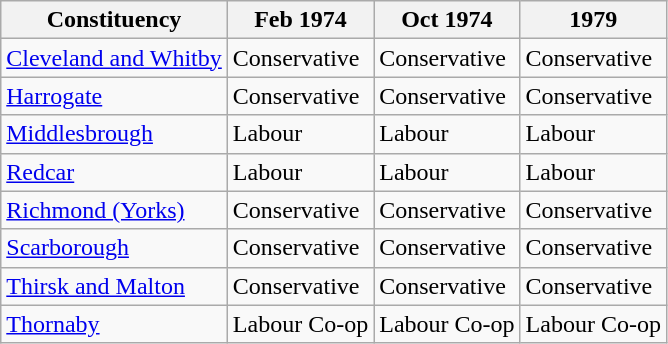<table class="wikitable">
<tr>
<th>Constituency</th>
<th>Feb 1974</th>
<th>Oct 1974</th>
<th>1979</th>
</tr>
<tr>
<td><a href='#'>Cleveland and Whitby</a></td>
<td bgcolor=>Conservative</td>
<td bgcolor=>Conservative</td>
<td bgcolor=>Conservative</td>
</tr>
<tr>
<td><a href='#'>Harrogate</a></td>
<td bgcolor=>Conservative</td>
<td bgcolor=>Conservative</td>
<td bgcolor=>Conservative</td>
</tr>
<tr>
<td><a href='#'>Middlesbrough</a></td>
<td bgcolor=>Labour</td>
<td bgcolor=>Labour</td>
<td bgcolor=>Labour</td>
</tr>
<tr>
<td><a href='#'>Redcar</a></td>
<td bgcolor=>Labour</td>
<td bgcolor=>Labour</td>
<td bgcolor=>Labour</td>
</tr>
<tr>
<td><a href='#'>Richmond (Yorks)</a></td>
<td bgcolor=>Conservative</td>
<td bgcolor=>Conservative</td>
<td bgcolor=>Conservative</td>
</tr>
<tr>
<td><a href='#'>Scarborough</a></td>
<td bgcolor=>Conservative</td>
<td bgcolor=>Conservative</td>
<td bgcolor=>Conservative</td>
</tr>
<tr>
<td><a href='#'>Thirsk and Malton</a></td>
<td bgcolor=>Conservative</td>
<td bgcolor=>Conservative</td>
<td bgcolor=>Conservative</td>
</tr>
<tr>
<td><a href='#'>Thornaby</a></td>
<td bgcolor=>Labour Co-op</td>
<td bgcolor=>Labour Co-op</td>
<td bgcolor=>Labour Co-op</td>
</tr>
</table>
